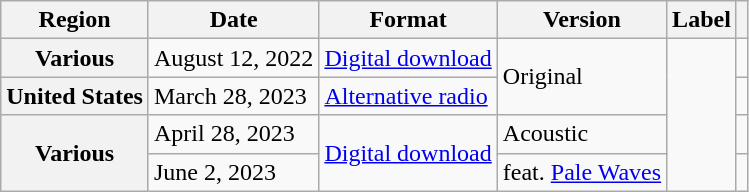<table class="wikitable plainrowheaders">
<tr>
<th scope="col">Region</th>
<th scope="col">Date</th>
<th scope="col">Format</th>
<th scope="col">Version</th>
<th scope="col">Label</th>
<th scope="col"></th>
</tr>
<tr>
<th scope="row">Various</th>
<td>August 12, 2022</td>
<td><a href='#'>Digital download</a></td>
<td rowspan="2">Original</td>
<td rowspan="4"></td>
<td align="center"></td>
</tr>
<tr>
<th scope="row">United States</th>
<td>March 28, 2023</td>
<td><a href='#'>Alternative radio</a></td>
<td align="center"></td>
</tr>
<tr>
<th scope="row" rowspan="2">Various</th>
<td>April 28, 2023</td>
<td rowspan="2"><a href='#'>Digital download</a></td>
<td>Acoustic</td>
<td align="center"></td>
</tr>
<tr>
<td>June 2, 2023</td>
<td>feat. <a href='#'>Pale Waves</a></td>
<td align="center"></td>
</tr>
</table>
